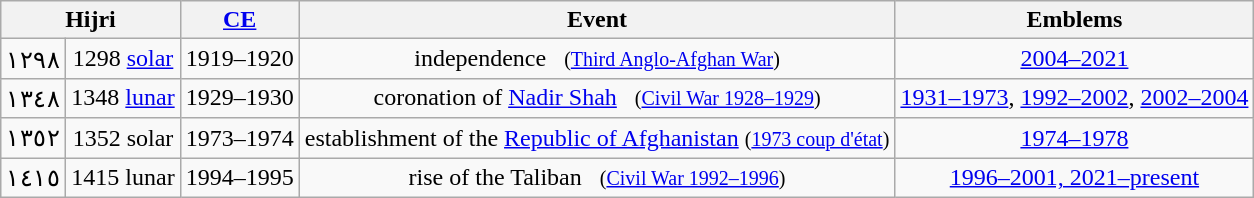<table class="wikitable" style="text-align: center;">
<tr>
<th colspan="2">Hijri</th>
<th><a href='#'>CE</a></th>
<th>Event</th>
<th>Emblems</th>
</tr>
<tr>
<td>۱۲۹۸</td>
<td>1298 <a href='#'>solar</a></td>
<td>1919<span>–1920</span></td>
<td>independence   <small>(<a href='#'>Third Anglo-Afghan War</a>)</small></td>
<td><a href='#'>2004–2021</a></td>
</tr>
<tr>
<td>١٣٤٨</td>
<td>1348 <a href='#'>lunar</a></td>
<td>1929<span>–1930</span></td>
<td>coronation of <a href='#'>Nadir Shah</a>   <small>(<a href='#'>Civil War 1928–1929</a>)</small></td>
<td><a href='#'>1931–1973</a>, <a href='#'>1992–2002</a>, <a href='#'>2002–2004</a></td>
</tr>
<tr>
<td>١٣٥٢</td>
<td>1352 solar</td>
<td>1973<span>–1974</span></td>
<td>establishment of the <a href='#'>Republic of Afghanistan</a> <small>(<a href='#'>1973 coup d'état</a>)</small></td>
<td><a href='#'>1974–1978</a></td>
</tr>
<tr>
<td>١٤١٥</td>
<td>1415 lunar</td>
<td>1994<span>–1995</span></td>
<td>rise of the Taliban   <small>(<a href='#'>Civil War 1992–1996</a>)</small></td>
<td><a href='#'>1996–2001, 2021–present</a></td>
</tr>
</table>
